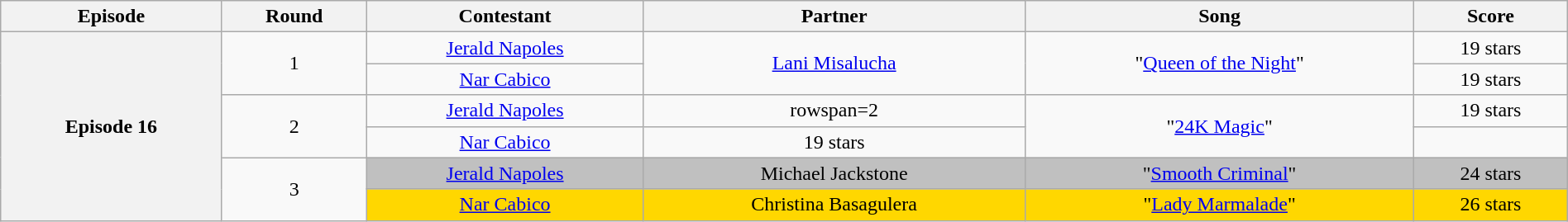<table class="wikitable" style="text-align:center; width:100%;">
<tr>
<th>Episode</th>
<th>Round</th>
<th>Contestant</th>
<th>Partner</th>
<th>Song</th>
<th>Score</th>
</tr>
<tr>
<th rowspan=7>Episode 16<br></th>
<td rowspan=2>1</td>
<td><a href='#'>Jerald Napoles</a></td>
<td rowspan=2><a href='#'>Lani Misalucha</a></td>
<td rowspan=2>"<a href='#'>Queen of the Night</a>"</td>
<td>19 stars</td>
</tr>
<tr>
<td><a href='#'>Nar Cabico</a></td>
<td>19 stars</td>
</tr>
<tr>
<td rowspan=2>2</td>
<td><a href='#'>Jerald Napoles</a></td>
<td>rowspan=2 </td>
<td rowspan=2>"<a href='#'>24K Magic</a>"</td>
<td>19 stars</td>
</tr>
<tr>
<td><a href='#'>Nar Cabico</a></td>
<td>19 stars</td>
</tr>
<tr>
<td rowspan=2>3</td>
<td style="background:silver;"><a href='#'>Jerald Napoles</a></td>
<td style="background:silver;">Michael Jackstone</td>
<td style="background:silver;">"<a href='#'>Smooth Criminal</a>"</td>
<td style="background:silver;">24 stars</td>
</tr>
<tr>
<td style="background:gold;"><a href='#'>Nar Cabico</a></td>
<td style="background:gold;">Christina Basagulera</td>
<td style="background:gold;">"<a href='#'>Lady Marmalade</a>"</td>
<td style="background:gold;">26 stars</td>
</tr>
</table>
